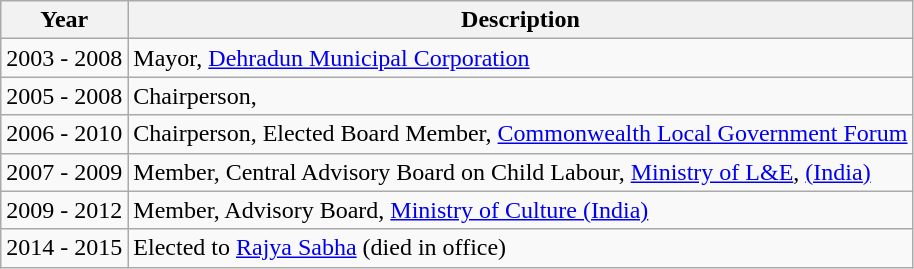<table class="wikitable">
<tr>
<th>Year</th>
<th>Description</th>
</tr>
<tr>
<td>2003 - 2008</td>
<td>Mayor, <a href='#'>Dehradun Municipal Corporation</a></td>
</tr>
<tr>
<td>2005 - 2008</td>
<td>Chairperson, </td>
</tr>
<tr>
<td>2006 - 2010</td>
<td>Chairperson, Elected Board Member, <a href='#'>Commonwealth Local Government Forum</a></td>
</tr>
<tr>
<td>2007 - 2009</td>
<td>Member, Central Advisory Board on Child Labour, <a href='#'>Ministry of L&E</a>, <a href='#'>(India)</a></td>
</tr>
<tr>
<td>2009 - 2012</td>
<td>Member, Advisory Board, <a href='#'>Ministry of Culture (India)</a></td>
</tr>
<tr>
<td>2014 - 2015</td>
<td>Elected to <a href='#'>Rajya Sabha</a> (died in office)</td>
</tr>
</table>
